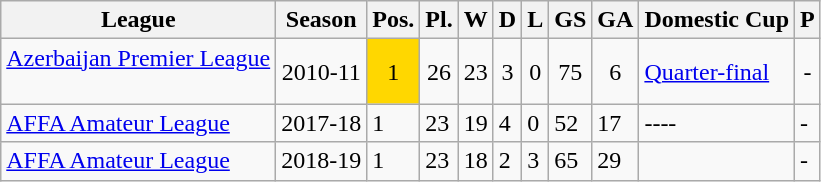<table class="wikitable">
<tr>
<th>League</th>
<th>Season</th>
<th>Pos.</th>
<th>Pl.</th>
<th>W</th>
<th>D</th>
<th>L</th>
<th>GS</th>
<th>GA</th>
<th>Domestic Cup</th>
<th>P</th>
</tr>
<tr>
<td><a href='#'>Azerbaijan Premier League</a><br><br></td>
<td align="center">2010-11</td>
<td align="center" bgcolor="gold">1</td>
<td align="center">26</td>
<td align="center">23</td>
<td align="center">3</td>
<td align="center">0</td>
<td align="center">75</td>
<td align="center">6</td>
<td><a href='#'>Quarter-final</a></td>
<td align="center">-</td>
</tr>
<tr>
<td><a href='#'>AFFA Amateur League</a></td>
<td>2017-18</td>
<td>1</td>
<td>23</td>
<td>19</td>
<td>4</td>
<td>0</td>
<td>52</td>
<td>17</td>
<td>----</td>
<td>-</td>
</tr>
<tr>
<td><a href='#'>AFFA Amateur League</a></td>
<td>2018-19</td>
<td>1</td>
<td>23</td>
<td>18</td>
<td>2</td>
<td>3</td>
<td>65</td>
<td>29</td>
<td></td>
<td>-</td>
</tr>
</table>
